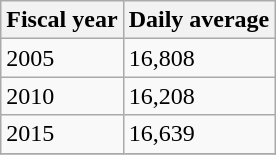<table class="wikitable">
<tr>
<th>Fiscal year</th>
<th>Daily average</th>
</tr>
<tr>
<td>2005</td>
<td>16,808</td>
</tr>
<tr>
<td>2010</td>
<td>16,208</td>
</tr>
<tr>
<td>2015</td>
<td>16,639</td>
</tr>
<tr>
</tr>
</table>
